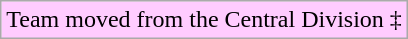<table class="wikitable">
<tr>
<td style="background-color: #FCF;">Team moved from the Central Division ‡</td>
</tr>
</table>
